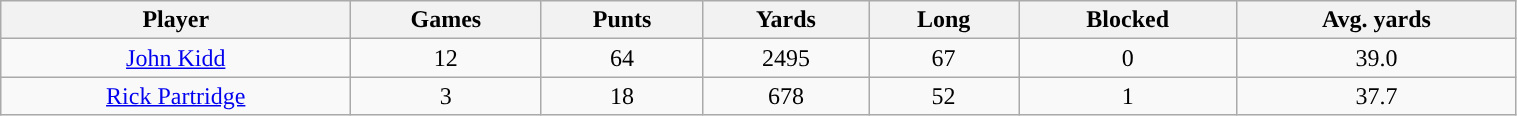<table class="wikitable" style="width:80%;">
<tr>
<th>Player</th>
<th>Games</th>
<th>Punts</th>
<th>Yards</th>
<th>Long</th>
<th>Blocked</th>
<th>Avg. yards</th>
</tr>
<tr style="text-align:center;" bgcolor="">
<td><a href='#'>John Kidd</a></td>
<td>12</td>
<td>64</td>
<td>2495</td>
<td>67</td>
<td>0</td>
<td>39.0</td>
</tr>
<tr style="text-align:center;" bgcolor="">
<td><a href='#'>Rick Partridge</a></td>
<td>3</td>
<td>18</td>
<td>678</td>
<td>52</td>
<td>1</td>
<td>37.7</td>
</tr>
</table>
